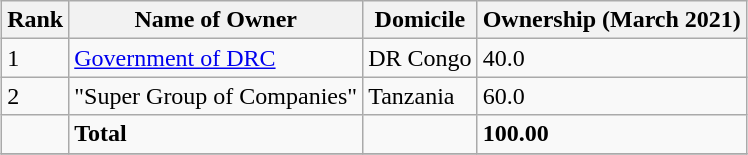<table class="wikitable sortable" style="margin: 0.5em auto">
<tr>
<th>Rank</th>
<th>Name of Owner</th>
<th>Domicile</th>
<th>Ownership (March 2021)</th>
</tr>
<tr>
<td>1</td>
<td><a href='#'>Government of DRC</a></td>
<td>DR Congo</td>
<td>40.0</td>
</tr>
<tr>
<td>2</td>
<td>"Super Group of Companies"</td>
<td>Tanzania</td>
<td>60.0</td>
</tr>
<tr>
<td></td>
<td><strong>Total</strong></td>
<td></td>
<td><strong>100.00</strong></td>
</tr>
<tr>
</tr>
</table>
